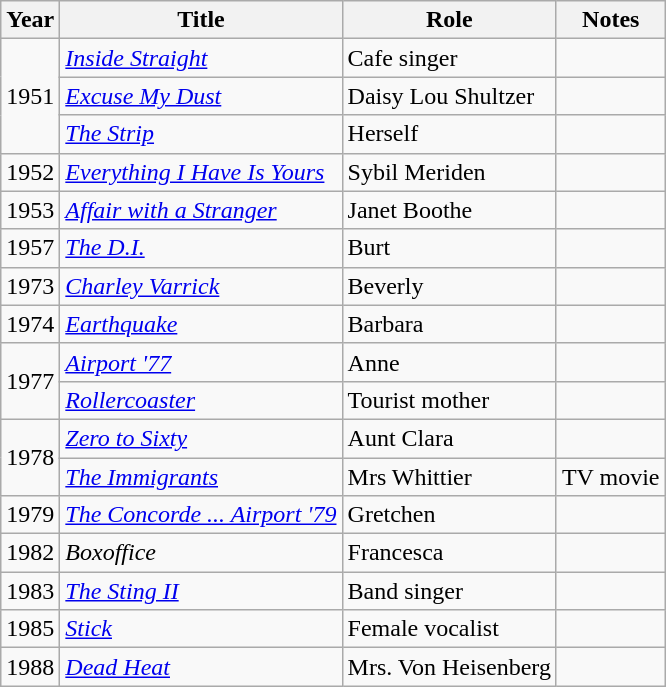<table class="wikitable">
<tr>
<th>Year</th>
<th>Title</th>
<th>Role</th>
<th>Notes</th>
</tr>
<tr>
<td rowspan=3>1951</td>
<td><em><a href='#'>Inside Straight</a></em></td>
<td>Cafe singer</td>
<td></td>
</tr>
<tr>
<td><em><a href='#'>Excuse My Dust</a></em></td>
<td>Daisy Lou Shultzer</td>
<td></td>
</tr>
<tr>
<td><em><a href='#'>The Strip</a></em></td>
<td>Herself</td>
<td></td>
</tr>
<tr>
<td>1952</td>
<td><em><a href='#'>Everything I Have Is Yours</a></em></td>
<td>Sybil Meriden</td>
<td></td>
</tr>
<tr>
<td>1953</td>
<td><em><a href='#'>Affair with a Stranger</a></em></td>
<td>Janet Boothe</td>
<td></td>
</tr>
<tr>
<td>1957</td>
<td><em><a href='#'>The D.I.</a></em></td>
<td>Burt</td>
<td></td>
</tr>
<tr>
<td>1973</td>
<td><em><a href='#'>Charley Varrick</a></em></td>
<td>Beverly</td>
<td></td>
</tr>
<tr>
<td>1974</td>
<td><em><a href='#'>Earthquake</a></em></td>
<td>Barbara</td>
<td></td>
</tr>
<tr>
<td rowspan=2>1977</td>
<td><em><a href='#'>Airport '77</a></em></td>
<td>Anne</td>
<td></td>
</tr>
<tr>
<td><em><a href='#'>Rollercoaster</a></em></td>
<td>Tourist mother</td>
<td></td>
</tr>
<tr>
<td rowspan=2>1978</td>
<td><em><a href='#'>Zero to Sixty</a></em></td>
<td>Aunt Clara</td>
<td></td>
</tr>
<tr>
<td><em><a href='#'>The Immigrants</a></em></td>
<td>Mrs Whittier</td>
<td>TV movie</td>
</tr>
<tr>
<td>1979</td>
<td><em><a href='#'>The Concorde ... Airport '79</a></em></td>
<td>Gretchen</td>
<td></td>
</tr>
<tr>
<td>1982</td>
<td><em>Boxoffice</em></td>
<td>Francesca</td>
<td></td>
</tr>
<tr>
<td>1983</td>
<td><em><a href='#'>The Sting II</a></em></td>
<td>Band singer</td>
<td></td>
</tr>
<tr>
<td>1985</td>
<td><em><a href='#'>Stick</a></em></td>
<td>Female vocalist</td>
<td></td>
</tr>
<tr>
<td>1988</td>
<td><em><a href='#'>Dead Heat</a></em></td>
<td>Mrs. Von Heisenberg</td>
<td></td>
</tr>
</table>
